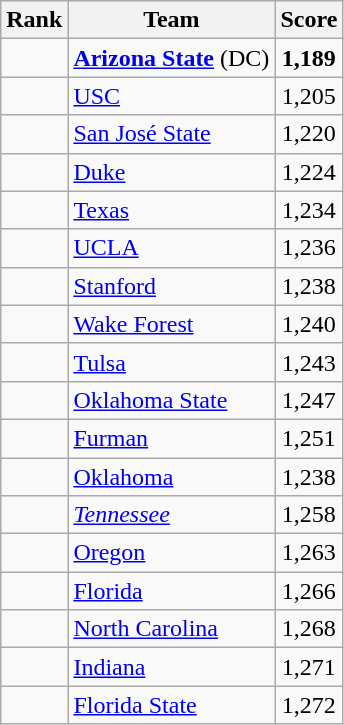<table class="wikitable sortable" style="text-align:center">
<tr>
<th dat-sort-type=number>Rank</th>
<th>Team</th>
<th>Score</th>
</tr>
<tr>
<td></td>
<td align=left><strong><a href='#'>Arizona State</a></strong> (DC)</td>
<td><strong>1,189</strong></td>
</tr>
<tr>
<td></td>
<td align=left><a href='#'>USC</a></td>
<td>1,205</td>
</tr>
<tr>
<td></td>
<td align=left><a href='#'>San José State</a></td>
<td>1,220</td>
</tr>
<tr>
<td></td>
<td align=left><a href='#'>Duke</a></td>
<td>1,224</td>
</tr>
<tr>
<td></td>
<td align=left><a href='#'>Texas</a></td>
<td>1,234</td>
</tr>
<tr>
<td></td>
<td align=left><a href='#'>UCLA</a></td>
<td>1,236</td>
</tr>
<tr>
<td></td>
<td align=left><a href='#'>Stanford</a></td>
<td>1,238</td>
</tr>
<tr>
<td></td>
<td align=left><a href='#'>Wake Forest</a></td>
<td>1,240</td>
</tr>
<tr>
<td></td>
<td align=left><a href='#'>Tulsa</a></td>
<td>1,243</td>
</tr>
<tr>
<td></td>
<td align=left><a href='#'>Oklahoma State</a></td>
<td>1,247</td>
</tr>
<tr>
<td></td>
<td align=left><a href='#'>Furman</a></td>
<td>1,251</td>
</tr>
<tr>
<td></td>
<td align=left><a href='#'>Oklahoma</a></td>
<td>1,238</td>
</tr>
<tr>
<td></td>
<td align=left><em><a href='#'>Tennessee</a></em></td>
<td>1,258</td>
</tr>
<tr>
<td></td>
<td align=left><a href='#'>Oregon</a></td>
<td>1,263</td>
</tr>
<tr>
<td></td>
<td align=left><a href='#'>Florida</a></td>
<td>1,266</td>
</tr>
<tr>
<td></td>
<td align=left><a href='#'>North Carolina</a></td>
<td>1,268</td>
</tr>
<tr>
<td></td>
<td align=left><a href='#'>Indiana</a></td>
<td>1,271</td>
</tr>
<tr>
<td></td>
<td align=left><a href='#'>Florida State</a></td>
<td>1,272</td>
</tr>
</table>
